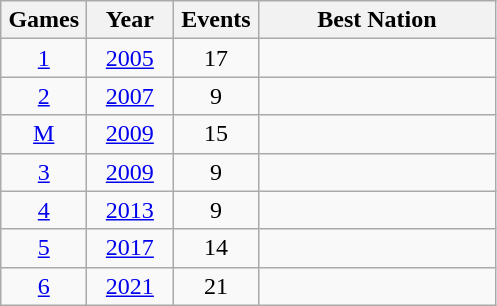<table class=wikitable>
<tr>
<th width=50>Games</th>
<th width=50>Year</th>
<th width=50>Events</th>
<th width=150>Best Nation</th>
</tr>
<tr>
<td align=center><a href='#'>1</a></td>
<td align=center><a href='#'>2005</a></td>
<td align=center>17</td>
<td></td>
</tr>
<tr>
<td align=center><a href='#'>2</a></td>
<td align=center><a href='#'>2007</a></td>
<td align=center>9</td>
<td></td>
</tr>
<tr>
<td align=center><a href='#'>M</a></td>
<td align=center><a href='#'>2009</a></td>
<td align=center>15</td>
<td></td>
</tr>
<tr>
<td align=center><a href='#'>3</a></td>
<td align=center><a href='#'>2009</a></td>
<td align=center>9</td>
<td></td>
</tr>
<tr>
<td align=center><a href='#'>4</a></td>
<td align=center><a href='#'>2013</a></td>
<td align=center>9</td>
<td></td>
</tr>
<tr>
<td align=center><a href='#'>5</a></td>
<td align=center><a href='#'>2017</a></td>
<td align=center>14</td>
<td></td>
</tr>
<tr>
<td align=center><a href='#'>6</a></td>
<td align=center><a href='#'>2021</a></td>
<td align=center>21</td>
<td></td>
</tr>
</table>
